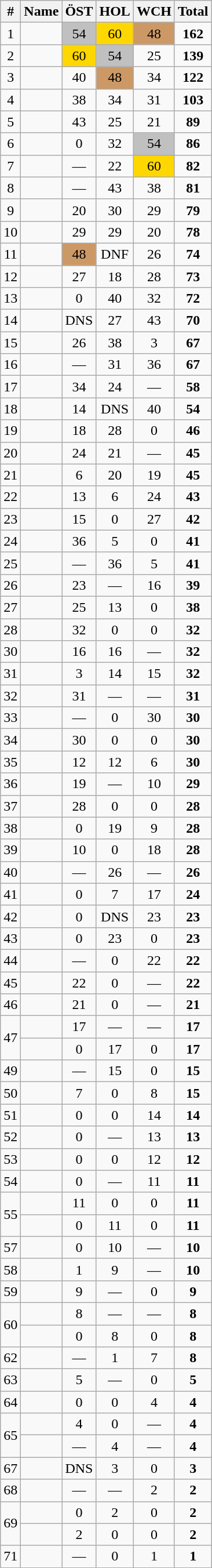<table class="wikitable sortable" style="text-align:center;">
<tr>
<th>#</th>
<th>Name</th>
<th>ÖST</th>
<th>HOL</th>
<th>WCH</th>
<th>Total</th>
</tr>
<tr>
<td>1</td>
<td align="left"></td>
<td bgcolor="silver">54</td>
<td bgcolor="gold">60</td>
<td bgcolor="CC9966">48</td>
<td><strong>162</strong></td>
</tr>
<tr>
<td>2</td>
<td align="left"></td>
<td bgcolor="gold">60</td>
<td bgcolor="silver">54</td>
<td>25</td>
<td><strong>139</strong></td>
</tr>
<tr>
<td>3</td>
<td align="left"></td>
<td>40</td>
<td bgcolor="CC9966">48</td>
<td>34</td>
<td><strong>122</strong></td>
</tr>
<tr>
<td>4</td>
<td align="left"></td>
<td>38</td>
<td>34</td>
<td>31</td>
<td><strong>103</strong></td>
</tr>
<tr>
<td>5</td>
<td align="left"></td>
<td>43</td>
<td>25</td>
<td>21</td>
<td><strong>89</strong></td>
</tr>
<tr>
<td>6</td>
<td align="left"></td>
<td>0</td>
<td>32</td>
<td bgcolor="silver">54</td>
<td><strong>86</strong></td>
</tr>
<tr>
<td>7</td>
<td align="left"></td>
<td>—</td>
<td>22</td>
<td bgcolor="gold">60</td>
<td><strong>82</strong></td>
</tr>
<tr>
<td>8</td>
<td align="left"></td>
<td>—</td>
<td>43</td>
<td>38</td>
<td><strong>81</strong></td>
</tr>
<tr>
<td>9</td>
<td align="left"></td>
<td>20</td>
<td>30</td>
<td>29</td>
<td><strong>79</strong></td>
</tr>
<tr>
<td>10</td>
<td align="left"></td>
<td>29</td>
<td>29</td>
<td>20</td>
<td><strong>78</strong></td>
</tr>
<tr>
<td>11</td>
<td align="left"></td>
<td bgcolor="CC9966">48</td>
<td>DNF</td>
<td>26</td>
<td><strong>74</strong></td>
</tr>
<tr>
<td>12</td>
<td align="left"></td>
<td>27</td>
<td>18</td>
<td>28</td>
<td><strong>73</strong></td>
</tr>
<tr>
<td>13</td>
<td align="left"></td>
<td>0</td>
<td>40</td>
<td>32</td>
<td><strong>72</strong></td>
</tr>
<tr>
<td>14</td>
<td align="left"></td>
<td>DNS</td>
<td>27</td>
<td>43</td>
<td><strong>70</strong></td>
</tr>
<tr>
<td>15</td>
<td align="left"></td>
<td>26</td>
<td>38</td>
<td>3</td>
<td><strong>67</strong></td>
</tr>
<tr>
<td>16</td>
<td align="left"></td>
<td>—</td>
<td>31</td>
<td>36</td>
<td><strong>67</strong></td>
</tr>
<tr>
<td>17</td>
<td align="left"></td>
<td>34</td>
<td>24</td>
<td>—</td>
<td><strong>58</strong></td>
</tr>
<tr>
<td>18</td>
<td align="left"></td>
<td>14</td>
<td>DNS</td>
<td>40</td>
<td><strong>54</strong></td>
</tr>
<tr>
<td>19</td>
<td align="left"></td>
<td>18</td>
<td>28</td>
<td>0</td>
<td><strong>46</strong></td>
</tr>
<tr>
<td>20</td>
<td align="left"></td>
<td>24</td>
<td>21</td>
<td>—</td>
<td><strong>45</strong></td>
</tr>
<tr>
<td>21</td>
<td align="left"></td>
<td>6</td>
<td>20</td>
<td>19</td>
<td><strong>45</strong></td>
</tr>
<tr>
<td>22</td>
<td align="left"></td>
<td>13</td>
<td>6</td>
<td>24</td>
<td><strong>43</strong></td>
</tr>
<tr>
<td>23</td>
<td align="left"></td>
<td>15</td>
<td>0</td>
<td>27</td>
<td><strong>42</strong></td>
</tr>
<tr>
<td>24</td>
<td align="left"></td>
<td>36</td>
<td>5</td>
<td>0</td>
<td><strong>41</strong></td>
</tr>
<tr>
<td>25</td>
<td align="left"></td>
<td>—</td>
<td>36</td>
<td>5</td>
<td><strong>41</strong></td>
</tr>
<tr>
<td>26</td>
<td align="left"></td>
<td>23</td>
<td>—</td>
<td>16</td>
<td><strong>39</strong></td>
</tr>
<tr>
<td>27</td>
<td align="left"></td>
<td>25</td>
<td>13</td>
<td>0</td>
<td><strong>38</strong></td>
</tr>
<tr>
<td>28</td>
<td align="left"></td>
<td>32</td>
<td>0</td>
<td>0</td>
<td><strong>32</strong></td>
</tr>
<tr>
<td>30</td>
<td align="left"></td>
<td>16</td>
<td>16</td>
<td>—</td>
<td><strong>32</strong></td>
</tr>
<tr>
<td>31</td>
<td align="left"></td>
<td>3</td>
<td>14</td>
<td>15</td>
<td><strong>32</strong></td>
</tr>
<tr>
<td>32</td>
<td align="left"></td>
<td>31</td>
<td>—</td>
<td>—</td>
<td><strong>31</strong></td>
</tr>
<tr>
<td>33</td>
<td align="left"></td>
<td>—</td>
<td>0</td>
<td>30</td>
<td><strong>30</strong></td>
</tr>
<tr>
<td>34</td>
<td align="left"></td>
<td>30</td>
<td>0</td>
<td>0</td>
<td><strong>30</strong></td>
</tr>
<tr>
<td>35</td>
<td align="left"></td>
<td>12</td>
<td>12</td>
<td>6</td>
<td><strong>30</strong></td>
</tr>
<tr>
<td>36</td>
<td align="left"></td>
<td>19</td>
<td>—</td>
<td>10</td>
<td><strong>29</strong></td>
</tr>
<tr>
<td>37</td>
<td align="left"></td>
<td>28</td>
<td>0</td>
<td>0</td>
<td><strong>28</strong></td>
</tr>
<tr>
<td>38</td>
<td align="left"></td>
<td>0</td>
<td>19</td>
<td>9</td>
<td><strong>28</strong></td>
</tr>
<tr>
<td>39</td>
<td align="left"></td>
<td>10</td>
<td>0</td>
<td>18</td>
<td><strong>28</strong></td>
</tr>
<tr>
<td>40</td>
<td align="left"></td>
<td>—</td>
<td>26</td>
<td>—</td>
<td><strong>26</strong></td>
</tr>
<tr>
<td>41</td>
<td align="left"></td>
<td>0</td>
<td>7</td>
<td>17</td>
<td><strong>24</strong></td>
</tr>
<tr>
<td>42</td>
<td align="left"></td>
<td>0</td>
<td>DNS</td>
<td>23</td>
<td><strong>23</strong></td>
</tr>
<tr>
<td>43</td>
<td align="left"></td>
<td>0</td>
<td>23</td>
<td>0</td>
<td><strong>23</strong></td>
</tr>
<tr>
<td>44</td>
<td align="left"></td>
<td>—</td>
<td>0</td>
<td>22</td>
<td><strong>22</strong></td>
</tr>
<tr>
<td>45</td>
<td align="left"></td>
<td>22</td>
<td>0</td>
<td>—</td>
<td><strong>22</strong></td>
</tr>
<tr>
<td>46</td>
<td align="left"></td>
<td>21</td>
<td>0</td>
<td>—</td>
<td><strong>21</strong></td>
</tr>
<tr>
<td rowspan=2>47</td>
<td align="left"></td>
<td>17</td>
<td>—</td>
<td>—</td>
<td><strong>17</strong></td>
</tr>
<tr>
<td align="left"></td>
<td>0</td>
<td>17</td>
<td>0</td>
<td><strong>17</strong></td>
</tr>
<tr>
<td>49</td>
<td align="left"></td>
<td>—</td>
<td>15</td>
<td>0</td>
<td><strong>15</strong></td>
</tr>
<tr>
<td>50</td>
<td align="left"></td>
<td>7</td>
<td>0</td>
<td>8</td>
<td><strong>15</strong></td>
</tr>
<tr>
<td>51</td>
<td align="left"></td>
<td>0</td>
<td>0</td>
<td>14</td>
<td><strong>14</strong></td>
</tr>
<tr>
<td>52</td>
<td align="left"></td>
<td>0</td>
<td>—</td>
<td>13</td>
<td><strong>13</strong></td>
</tr>
<tr>
<td>53</td>
<td align="left"></td>
<td>0</td>
<td>0</td>
<td>12</td>
<td><strong>12</strong></td>
</tr>
<tr>
<td>54</td>
<td align="left"></td>
<td>0</td>
<td>—</td>
<td>11</td>
<td><strong>11</strong></td>
</tr>
<tr>
<td rowspan=2>55</td>
<td align="left"></td>
<td>11</td>
<td>0</td>
<td>0</td>
<td><strong>11</strong></td>
</tr>
<tr>
<td align="left"></td>
<td>0</td>
<td>11</td>
<td>0</td>
<td><strong>11</strong></td>
</tr>
<tr>
<td>57</td>
<td align="left"></td>
<td>0</td>
<td>10</td>
<td>—</td>
<td><strong>10</strong></td>
</tr>
<tr>
<td>58</td>
<td align="left"></td>
<td>1</td>
<td>9</td>
<td>—</td>
<td><strong>10</strong></td>
</tr>
<tr>
<td>59</td>
<td align="left"></td>
<td>9</td>
<td>—</td>
<td>0</td>
<td><strong>9</strong></td>
</tr>
<tr>
<td rowspan=2>60</td>
<td align="left"></td>
<td>8</td>
<td>—</td>
<td>—</td>
<td><strong>8</strong></td>
</tr>
<tr>
<td align="left"></td>
<td>0</td>
<td>8</td>
<td>0</td>
<td><strong>8</strong></td>
</tr>
<tr>
<td>62</td>
<td align="left"></td>
<td>—</td>
<td>1</td>
<td>7</td>
<td><strong>8</strong></td>
</tr>
<tr>
<td>63</td>
<td align="left"></td>
<td>5</td>
<td>—</td>
<td>0</td>
<td><strong>5</strong></td>
</tr>
<tr>
<td>64</td>
<td align="left"></td>
<td>0</td>
<td>0</td>
<td>4</td>
<td><strong>4</strong></td>
</tr>
<tr>
<td rowspan=2>65</td>
<td align="left"></td>
<td>4</td>
<td>0</td>
<td>—</td>
<td><strong>4</strong></td>
</tr>
<tr>
<td align="left"></td>
<td>—</td>
<td>4</td>
<td>—</td>
<td><strong>4</strong></td>
</tr>
<tr>
<td>67</td>
<td align="left"></td>
<td>DNS</td>
<td>3</td>
<td>0</td>
<td><strong>3</strong></td>
</tr>
<tr>
<td>68</td>
<td align="left"></td>
<td>—</td>
<td>—</td>
<td>2</td>
<td><strong>2</strong></td>
</tr>
<tr>
<td rowspan=2>69</td>
<td align="left"></td>
<td>0</td>
<td>2</td>
<td>0</td>
<td><strong>2</strong></td>
</tr>
<tr>
<td align="left"></td>
<td>2</td>
<td>0</td>
<td>0</td>
<td><strong>2</strong></td>
</tr>
<tr>
<td>71</td>
<td align="left"></td>
<td>—</td>
<td>0</td>
<td>1</td>
<td><strong>1</strong></td>
</tr>
</table>
